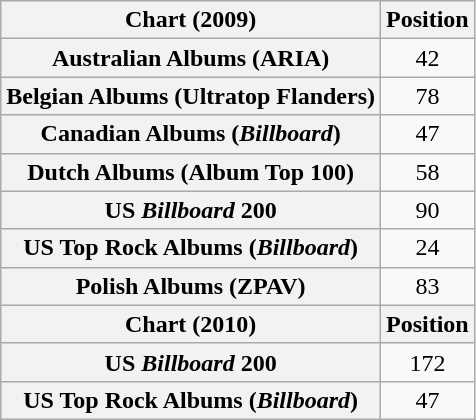<table class="wikitable plainrowheaders" style="text-align:center">
<tr>
<th scope="col">Chart (2009)</th>
<th scope="col">Position</th>
</tr>
<tr>
<th scope="row">Australian Albums (ARIA)</th>
<td>42</td>
</tr>
<tr>
<th scope="row">Belgian Albums (Ultratop Flanders)</th>
<td>78</td>
</tr>
<tr>
<th scope="row">Canadian Albums (<em>Billboard</em>)</th>
<td>47</td>
</tr>
<tr>
<th scope="row">Dutch Albums (Album Top 100)</th>
<td>58</td>
</tr>
<tr>
<th scope="row">US <em>Billboard</em> 200</th>
<td>90</td>
</tr>
<tr>
<th scope="row">US Top Rock Albums (<em>Billboard</em>)</th>
<td>24</td>
</tr>
<tr>
<th scope="row">Polish Albums (ZPAV)</th>
<td>83</td>
</tr>
<tr>
<th scope="col">Chart (2010)</th>
<th scope="col">Position</th>
</tr>
<tr>
<th scope="row">US <em>Billboard</em> 200</th>
<td>172</td>
</tr>
<tr>
<th scope="row">US Top Rock Albums (<em>Billboard</em>)</th>
<td>47</td>
</tr>
</table>
